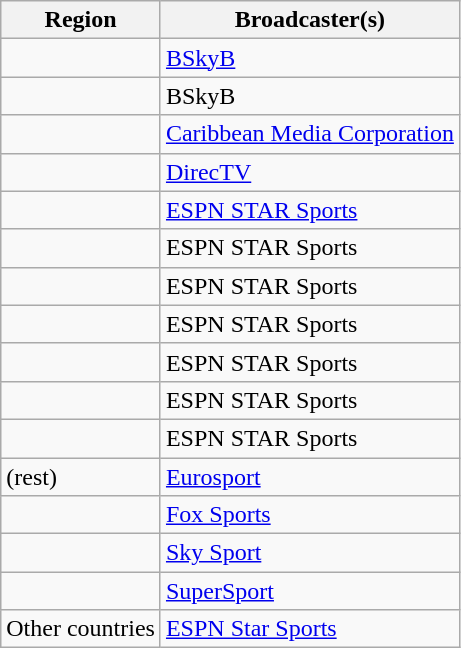<table class="wikitable">
<tr>
<th>Region</th>
<th>Broadcaster(s)</th>
</tr>
<tr>
<td></td>
<td><a href='#'>BSkyB</a></td>
</tr>
<tr>
<td></td>
<td>BSkyB</td>
</tr>
<tr>
<td></td>
<td><a href='#'>Caribbean Media Corporation</a></td>
</tr>
<tr>
<td></td>
<td><a href='#'>DirecTV</a></td>
</tr>
<tr>
<td></td>
<td><a href='#'>ESPN STAR Sports</a></td>
</tr>
<tr>
<td></td>
<td>ESPN STAR Sports</td>
</tr>
<tr>
<td></td>
<td>ESPN STAR Sports</td>
</tr>
<tr>
<td></td>
<td>ESPN STAR Sports</td>
</tr>
<tr>
<td></td>
<td>ESPN STAR Sports</td>
</tr>
<tr>
<td></td>
<td>ESPN STAR Sports</td>
</tr>
<tr>
<td></td>
<td>ESPN STAR Sports</td>
</tr>
<tr>
<td> (rest)</td>
<td><a href='#'>Eurosport</a></td>
</tr>
<tr>
<td></td>
<td><a href='#'>Fox Sports</a></td>
</tr>
<tr>
<td></td>
<td><a href='#'>Sky Sport</a></td>
</tr>
<tr>
<td></td>
<td><a href='#'>SuperSport</a></td>
</tr>
<tr>
<td>Other countries</td>
<td><a href='#'>ESPN Star Sports</a></td>
</tr>
</table>
